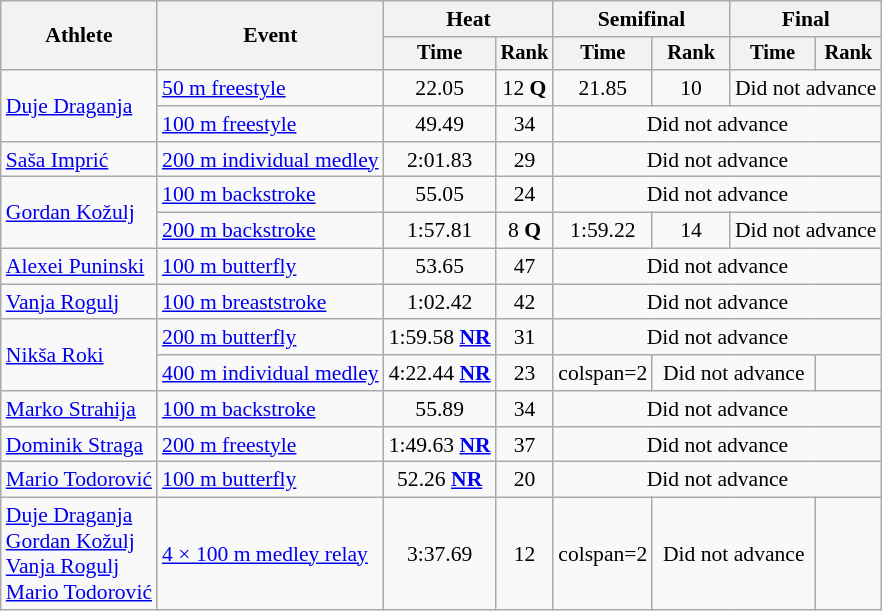<table class=wikitable style="font-size:90%">
<tr>
<th rowspan="2">Athlete</th>
<th rowspan="2">Event</th>
<th colspan="2">Heat</th>
<th colspan="2">Semifinal</th>
<th colspan="2">Final</th>
</tr>
<tr style="font-size:95%">
<th>Time</th>
<th>Rank</th>
<th>Time</th>
<th>Rank</th>
<th>Time</th>
<th>Rank</th>
</tr>
<tr align=center>
<td align=left rowspan="2"><a href='#'>Duje Draganja</a></td>
<td align=left><a href='#'>50 m freestyle</a></td>
<td>22.05</td>
<td>12 <strong>Q</strong></td>
<td>21.85</td>
<td>10</td>
<td colspan=2>Did not advance</td>
</tr>
<tr align=center>
<td align=left><a href='#'>100 m freestyle</a></td>
<td>49.49</td>
<td>34</td>
<td colspan=4>Did not advance</td>
</tr>
<tr align=center>
<td align=left><a href='#'>Saša Imprić</a></td>
<td align=left><a href='#'>200 m individual medley</a></td>
<td>2:01.83</td>
<td>29</td>
<td colspan=4>Did not advance</td>
</tr>
<tr align=center>
<td align=left rowspan=2><a href='#'>Gordan Kožulj</a></td>
<td align=left><a href='#'>100 m backstroke</a></td>
<td>55.05</td>
<td>24</td>
<td colspan=4>Did not advance</td>
</tr>
<tr align=center>
<td align=left><a href='#'>200 m backstroke</a></td>
<td>1:57.81</td>
<td>8 <strong>Q</strong></td>
<td>1:59.22</td>
<td>14</td>
<td colspan=2>Did not advance</td>
</tr>
<tr align=center>
<td align=left><a href='#'>Alexei Puninski</a></td>
<td align=left><a href='#'>100 m butterfly</a></td>
<td>53.65</td>
<td>47</td>
<td colspan=4>Did not advance</td>
</tr>
<tr align=center>
<td align=left><a href='#'>Vanja Rogulj</a></td>
<td align=left><a href='#'>100 m breaststroke</a></td>
<td>1:02.42</td>
<td>42</td>
<td colspan=4>Did not advance</td>
</tr>
<tr align=center>
<td align=left rowspan=2><a href='#'>Nikša Roki</a></td>
<td align=left><a href='#'>200 m butterfly</a></td>
<td>1:59.58 <strong><a href='#'>NR</a></strong></td>
<td>31</td>
<td colspan=4>Did not advance</td>
</tr>
<tr align=center>
<td align=left><a href='#'>400 m individual medley</a></td>
<td>4:22.44 <strong><a href='#'>NR</a></strong></td>
<td>23</td>
<td>colspan=2 </td>
<td colspan=2>Did not advance</td>
</tr>
<tr align=center>
<td align=left><a href='#'>Marko Strahija</a></td>
<td align=left><a href='#'>100 m backstroke</a></td>
<td>55.89</td>
<td>34</td>
<td colspan=4>Did not advance</td>
</tr>
<tr align=center>
<td align=left><a href='#'>Dominik Straga</a></td>
<td align=left><a href='#'>200 m freestyle</a></td>
<td>1:49.63 <strong><a href='#'>NR</a></strong></td>
<td>37</td>
<td colspan=4>Did not advance</td>
</tr>
<tr align=center>
<td align=left><a href='#'>Mario Todorović</a></td>
<td align=left><a href='#'>100 m butterfly</a></td>
<td>52.26 <strong><a href='#'>NR</a></strong></td>
<td>20</td>
<td colspan=4>Did not advance</td>
</tr>
<tr align=center>
<td align=left><a href='#'>Duje Draganja</a><br><a href='#'>Gordan Kožulj</a><br><a href='#'>Vanja Rogulj</a><br><a href='#'>Mario Todorović</a></td>
<td align=left><a href='#'>4 × 100 m medley relay</a></td>
<td>3:37.69</td>
<td>12</td>
<td>colspan=2 </td>
<td colspan=2>Did not advance</td>
</tr>
</table>
